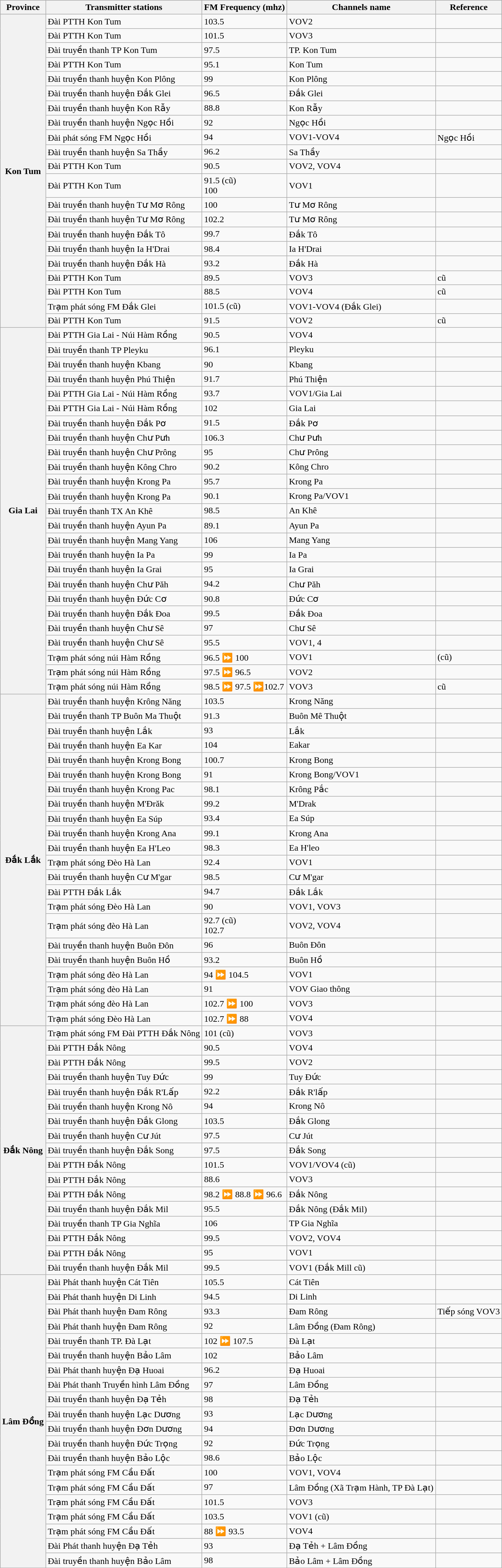<table class="wikitable mw-collapsible mw-collapsed">
<tr>
<th>Province</th>
<th>Transmitter stations</th>
<th>FM Frequency (mhz)</th>
<th>Channels name</th>
<th>Reference</th>
</tr>
<tr>
<th rowspan="21">Kon Tum</th>
<td>Đài PTTH Kon Tum</td>
<td>103.5</td>
<td>VOV2</td>
<td></td>
</tr>
<tr>
<td>Đài PTTH Kon Tum</td>
<td>101.5</td>
<td>VOV3</td>
<td></td>
</tr>
<tr>
<td>Đài truyền thanh TP Kon Tum</td>
<td>97.5</td>
<td>TP. Kon Tum</td>
<td></td>
</tr>
<tr>
<td>Đài PTTH Kon Tum</td>
<td>95.1</td>
<td>Kon Tum</td>
<td></td>
</tr>
<tr>
<td>Đài truyền thanh huyện Kon Plông</td>
<td>99</td>
<td>Kon Plông</td>
<td></td>
</tr>
<tr>
<td>Đài truyền thanh huyện Đắk Glei</td>
<td>96.5</td>
<td>Đắk Glei</td>
<td></td>
</tr>
<tr>
<td>Đài truyền thanh huyện Kon Rẫy</td>
<td>88.8</td>
<td>Kon Rẫy</td>
<td></td>
</tr>
<tr>
<td>Đài truyền thanh huyện Ngọc Hồi</td>
<td>92</td>
<td>Ngọc Hồi</td>
<td></td>
</tr>
<tr>
<td>Đài phát sóng FM Ngọc Hồi</td>
<td>94</td>
<td>VOV1-VOV4</td>
<td>Ngọc Hồi</td>
</tr>
<tr>
<td>Đài truyền thanh huyện Sa Thầy</td>
<td>96.2</td>
<td>Sa Thầy</td>
<td></td>
</tr>
<tr>
<td>Đài PTTH Kon Tum</td>
<td>90.5</td>
<td>VOV2, VOV4</td>
<td></td>
</tr>
<tr>
<td>Đài PTTH Kon Tum</td>
<td>91.5 (cũ) <br> 100</td>
<td>VOV1</td>
<td></td>
</tr>
<tr>
<td>Đài truyền thanh huyện Tư Mơ Rông</td>
<td>100</td>
<td>Tư Mơ Rông</td>
<td></td>
</tr>
<tr>
<td>Đài truyền thanh huyện Tư Mơ Rông</td>
<td>102.2</td>
<td>Tư Mơ Rông</td>
<td></td>
</tr>
<tr>
<td>Đài truyền thanh huyện Đắk Tô</td>
<td>99.7</td>
<td>Đắk Tô</td>
<td></td>
</tr>
<tr>
<td>Đài truyền thanh huyện Ia H'Drai</td>
<td>98.4</td>
<td>Ia H'Drai</td>
<td></td>
</tr>
<tr>
<td>Đài truyền thanh huyện Đắk Hà</td>
<td>93.2</td>
<td>Đắk Hà</td>
<td></td>
</tr>
<tr>
<td>Đài PTTH Kon Tum</td>
<td>89.5</td>
<td>VOV3</td>
<td>cũ</td>
</tr>
<tr>
<td>Đài PTTH Kon Tum</td>
<td>88.5</td>
<td>VOV4</td>
<td>cũ</td>
</tr>
<tr>
<td>Trạm phát sóng FM Đắk Glei</td>
<td>101.5 (cũ)</td>
<td>VOV1-VOV4 (Đắk Glei)</td>
<td></td>
</tr>
<tr>
<td>Đài PTTH Kon Tum</td>
<td>91.5</td>
<td>VOV2</td>
<td>cũ</td>
</tr>
<tr>
<th rowspan="25">Gia Lai</th>
<td>Đài PTTH Gia Lai - Núi Hàm Rồng</td>
<td>90.5</td>
<td>VOV4</td>
<td></td>
</tr>
<tr>
<td>Đài truyền thanh TP Pleyku</td>
<td>96.1</td>
<td>Pleyku</td>
<td></td>
</tr>
<tr>
<td>Đài truyền thanh huyện Kbang</td>
<td>90</td>
<td>Kbang</td>
<td></td>
</tr>
<tr>
<td>Đài truyền thanh huyện Phú Thiện</td>
<td>91.7</td>
<td>Phú Thiện</td>
<td></td>
</tr>
<tr>
<td>Đài PTTH Gia Lai - Núi Hàm Rồng</td>
<td>93.7</td>
<td>VOV1/Gia Lai</td>
<td></td>
</tr>
<tr>
<td>Đài PTTH Gia Lai - Núi Hàm Rồng</td>
<td>102</td>
<td>Gia Lai</td>
<td></td>
</tr>
<tr>
<td>Đài truyền thanh huyện Đắk Pơ</td>
<td>91.5</td>
<td>Đắk Pơ</td>
<td></td>
</tr>
<tr>
<td>Đài truyền thanh huyện Chư Pưh</td>
<td>106.3</td>
<td>Chư Pưh</td>
<td></td>
</tr>
<tr>
<td>Đài truyền thanh huyện Chư Prông</td>
<td>95</td>
<td>Chư Prông</td>
<td></td>
</tr>
<tr>
<td>Đài truyền thanh huyện Kông Chro</td>
<td>90.2</td>
<td>Kông Chro</td>
<td></td>
</tr>
<tr>
<td>Đài truyền thanh huyện Krong Pa</td>
<td>95.7</td>
<td>Krong Pa</td>
<td></td>
</tr>
<tr>
<td>Đài truyền thanh huyện Krong Pa</td>
<td>90.1</td>
<td>Krong Pa/VOV1</td>
<td></td>
</tr>
<tr>
<td>Đài truyền thanh TX An Khê</td>
<td>98.5</td>
<td>An Khê</td>
<td></td>
</tr>
<tr>
<td>Đài truyền thanh huyện Ayun Pa</td>
<td>89.1</td>
<td>Ayun Pa</td>
<td></td>
</tr>
<tr>
<td>Đài truyền thanh huyện Mang Yang</td>
<td>106</td>
<td>Mang Yang</td>
<td></td>
</tr>
<tr>
<td>Đài truyền thanh huyện Ia Pa</td>
<td>99</td>
<td>Ia Pa</td>
<td></td>
</tr>
<tr>
<td>Đài truyền thanh huyện Ia Grai</td>
<td>95</td>
<td>Ia Grai</td>
<td></td>
</tr>
<tr>
<td>Đài truyền thanh huyện Chư Păh</td>
<td>94.2</td>
<td>Chư Păh</td>
<td></td>
</tr>
<tr>
<td>Đài truyền thanh huyện Đức Cơ</td>
<td>90.8</td>
<td>Đức Cơ</td>
<td></td>
</tr>
<tr>
<td>Đài truyền thanh huyện Đắk Đoa</td>
<td>99.5</td>
<td>Đắk Đoa</td>
<td></td>
</tr>
<tr>
<td>Đài truyền thanh huyện Chư Sê</td>
<td>97</td>
<td>Chư Sê</td>
<td></td>
</tr>
<tr>
<td>Đài truyền thanh huyện Chư Sê</td>
<td>95.5</td>
<td>VOV1, 4</td>
<td></td>
</tr>
<tr>
<td>Trạm phát sóng núi Hàm Rồng</td>
<td>96.5 ⏩ 100</td>
<td>VOV1</td>
<td>(cũ)</td>
</tr>
<tr>
<td>Trạm phát sóng núi Hàm Rồng</td>
<td>97.5 ⏩ 96.5</td>
<td>VOV2</td>
<td></td>
</tr>
<tr>
<td>Trạm phát sóng núi Hàm Rồng</td>
<td>98.5 ⏩ 97.5 ⏩102.7</td>
<td>VOV3</td>
<td>cũ</td>
</tr>
<tr>
<th rowspan="22">Đắk Lắk</th>
<td>Đài truyền thanh huyện Krông Năng</td>
<td>103.5</td>
<td>Krong Năng</td>
<td></td>
</tr>
<tr>
<td>Đài truyền thanh TP Buôn Ma Thuột</td>
<td>91.3</td>
<td>Buôn Mê Thuột</td>
<td></td>
</tr>
<tr>
<td>Đài truyền thanh huyện Lắk</td>
<td>93</td>
<td>Lắk</td>
<td></td>
</tr>
<tr>
<td>Đài truyền thanh huyện Ea Kar</td>
<td>104</td>
<td>Eakar</td>
<td></td>
</tr>
<tr>
<td>Đài truyền thanh huyện Krong Bong</td>
<td>100.7</td>
<td>Krong Bong</td>
<td></td>
</tr>
<tr>
<td>Đài truyền thanh huyện Krong Bong</td>
<td>91</td>
<td>Krong Bong/VOV1</td>
<td></td>
</tr>
<tr>
<td>Đài truyền thanh huyện Krong Pac</td>
<td>98.1</td>
<td>Krông Pắc</td>
<td></td>
</tr>
<tr>
<td>Đài truyền thanh huyện M'Đrăk</td>
<td>99.2</td>
<td>M'Drak</td>
<td></td>
</tr>
<tr>
<td>Đài truyền thanh huyện Ea Súp</td>
<td>93.4</td>
<td>Ea Súp</td>
<td></td>
</tr>
<tr>
<td>Đài truyền thanh huyện Krong Ana</td>
<td>99.1</td>
<td>Krong Ana</td>
<td></td>
</tr>
<tr>
<td>Đài truyền thanh huyện Ea H'Leo</td>
<td>98.3</td>
<td>Ea H'leo</td>
<td></td>
</tr>
<tr>
<td>Trạm phát sóng Đèo Hà Lan</td>
<td>92.4</td>
<td>VOV1</td>
<td></td>
</tr>
<tr>
<td>Đài truyền thanh huyện Cư M'gar</td>
<td>98.5</td>
<td>Cư M'gar</td>
<td></td>
</tr>
<tr>
<td>Đài PTTH Đắk Lắk</td>
<td>94.7</td>
<td>Đắk Lắk</td>
<td></td>
</tr>
<tr>
<td>Trạm phát sóng Đèo Hà Lan</td>
<td>90</td>
<td>VOV1, VOV3</td>
<td></td>
</tr>
<tr>
<td>Trạm phát sóng đèo Hà Lan</td>
<td>92.7 (cũ) <br> 102.7</td>
<td>VOV2, VOV4</td>
<td></td>
</tr>
<tr>
<td>Đài truyền thanh huyện Buôn Đôn</td>
<td>96</td>
<td>Buôn Đôn</td>
<td></td>
</tr>
<tr>
<td>Đài truyền thanh huyện Buôn Hồ</td>
<td>93.2</td>
<td>Buôn Hồ</td>
<td></td>
</tr>
<tr>
<td>Trạm phát sóng đèo Hà Lan</td>
<td>94 ⏩ 104.5</td>
<td>VOV1</td>
<td></td>
</tr>
<tr>
<td>Trạm phát sóng đèo Hà Lan</td>
<td>91</td>
<td>VOV Giao thông</td>
<td></td>
</tr>
<tr>
<td>Trạm phát sóng đèo Hà Lan</td>
<td>102.7 ⏩ 100</td>
<td>VOV3</td>
<td></td>
</tr>
<tr>
<td>Trạm phát sóng Đèo Hà Lan</td>
<td>102.7 ⏩ 88</td>
<td>VOV4</td>
<td></td>
</tr>
<tr>
<th rowspan="17">Đắk Nông</th>
<td>Trạm phát sóng FM Đài PTTH Đắk Nông</td>
<td>101 (cũ)</td>
<td>VOV3</td>
<td></td>
</tr>
<tr>
<td>Đài PTTH Đắk Nông</td>
<td>90.5</td>
<td>VOV4</td>
<td></td>
</tr>
<tr>
<td>Đài PTTH Đắk Nông</td>
<td>99.5</td>
<td>VOV2</td>
<td></td>
</tr>
<tr>
<td>Đài truyền thanh huyện Tuy Đức</td>
<td>99</td>
<td>Tuy Đức</td>
<td></td>
</tr>
<tr>
<td>Đài truyền thanh huyện Đắk R'Lấp</td>
<td>92.2</td>
<td>Đắk R'lấp</td>
<td></td>
</tr>
<tr>
<td>Đài truyền thanh huyện Krong Nô</td>
<td>94</td>
<td>Krong Nô</td>
<td></td>
</tr>
<tr>
<td>Đài truyền thanh huyện Đắk Glong</td>
<td>103.5</td>
<td>Đắk Glong</td>
<td></td>
</tr>
<tr>
<td>Đài truyền thanh huyện Cư Jút</td>
<td>97.5</td>
<td>Cư Jút</td>
<td></td>
</tr>
<tr>
<td>Đài truyền thanh huyện Đắk Song</td>
<td>97.5</td>
<td>Đắk Song</td>
<td></td>
</tr>
<tr>
<td>Đài PTTH Đắk Nông</td>
<td>101.5</td>
<td>VOV1/VOV4 (cũ)</td>
<td></td>
</tr>
<tr>
<td>Đài PTTH Đắk Nông</td>
<td>88.6</td>
<td>VOV3</td>
<td></td>
</tr>
<tr>
<td>Đài PTTH Đắk Nông</td>
<td>98.2 ⏩ 88.8 ⏩ 96.6</td>
<td>Đắk Nông</td>
<td></td>
</tr>
<tr>
<td>Đài truyền thanh huyện Đắk Mil</td>
<td>95.5</td>
<td>Đắk Nông (Đắk Mil)</td>
<td></td>
</tr>
<tr>
<td>Đài truyền thanh TP Gia Nghĩa</td>
<td>106</td>
<td>TP Gia Nghĩa</td>
<td></td>
</tr>
<tr>
<td>Đài PTTH Đắk Nông</td>
<td>99.5</td>
<td>VOV2, VOV4</td>
<td></td>
</tr>
<tr>
<td>Đài PTTH Đắk Nông</td>
<td>95</td>
<td>VOV1</td>
<td></td>
</tr>
<tr>
<td>Đài truyền thanh huyện Đắk Mil</td>
<td>99.5</td>
<td>VOV1 (Đắk Mill cũ)</td>
<td></td>
</tr>
<tr>
<th rowspan="20">Lâm Đồng</th>
<td>Đài Phát thanh huyện Cát Tiên</td>
<td>105.5</td>
<td>Cát Tiên</td>
<td></td>
</tr>
<tr>
<td>Đài Phát thanh huyện Di Linh</td>
<td>94.5</td>
<td>Di Linh</td>
<td></td>
</tr>
<tr>
<td>Đài Phát thanh huyện Đam Rông</td>
<td>93.3</td>
<td>Đam Rông</td>
<td>Tiếp sóng VOV3</td>
</tr>
<tr>
<td>Đài Phát thanh huyện Đam Rông</td>
<td>92</td>
<td>Lâm Đồng (Đam Rông)</td>
<td></td>
</tr>
<tr>
<td>Đài truyền thanh TP. Đà Lạt</td>
<td>102 ⏩ 107.5</td>
<td>Đà Lạt</td>
<td></td>
</tr>
<tr>
<td>Đài truyền thanh huyện Bảo Lâm</td>
<td>102</td>
<td>Bảo Lâm</td>
<td></td>
</tr>
<tr>
<td>Đài Phát thanh huyện Đạ Huoai</td>
<td>96.2</td>
<td>Đạ Huoai</td>
<td></td>
</tr>
<tr>
<td>Đài Phát thanh Truyền hình Lâm Đồng</td>
<td>97</td>
<td>Lâm Đồng</td>
<td></td>
</tr>
<tr>
<td>Đài truyền thanh huyện Đạ Tẻh</td>
<td>98</td>
<td>Đạ Tẻh</td>
<td></td>
</tr>
<tr>
<td>Đài truyền thanh huyện Lạc Dương</td>
<td>93</td>
<td>Lạc Dương</td>
<td></td>
</tr>
<tr>
<td>Đài truyền thanh huyện Đơn Dương</td>
<td>94</td>
<td>Đơn Dương</td>
<td></td>
</tr>
<tr>
<td>Đài truyền thanh huyện Đức Trọng</td>
<td>92</td>
<td>Đức Trọng</td>
<td></td>
</tr>
<tr>
<td>Đài truyền thanh huyện Bảo Lộc</td>
<td>98.6</td>
<td>Bảo Lộc</td>
<td></td>
</tr>
<tr>
<td>Trạm phát sóng FM Cầu Đất</td>
<td>100</td>
<td>VOV1, VOV4</td>
<td></td>
</tr>
<tr>
<td>Trạm phát sóng FM Cầu Đất</td>
<td>97</td>
<td>Lâm Đồng (Xã Trạm Hành, TP Đà Lạt)</td>
<td></td>
</tr>
<tr>
<td>Trạm phát sóng FM Cầu Đất</td>
<td>101.5</td>
<td>VOV3</td>
<td></td>
</tr>
<tr>
<td>Trạm phát sóng FM Cầu Đất</td>
<td>103.5</td>
<td>VOV1 (cũ)</td>
<td></td>
</tr>
<tr>
<td>Trạm phát sóng FM Cầu Đất</td>
<td>88 ⏩ 93.5</td>
<td>VOV4</td>
<td></td>
</tr>
<tr>
<td>Đài Phát thanh huyện Đạ Tẻh</td>
<td>93</td>
<td>Đạ Tẻh + Lâm Đồng</td>
<td></td>
</tr>
<tr>
<td>Đài truyền thanh huyện Bảo Lâm</td>
<td>98</td>
<td>Bảo Lâm + Lâm Đồng</td>
<td></td>
</tr>
<tr>
</tr>
</table>
